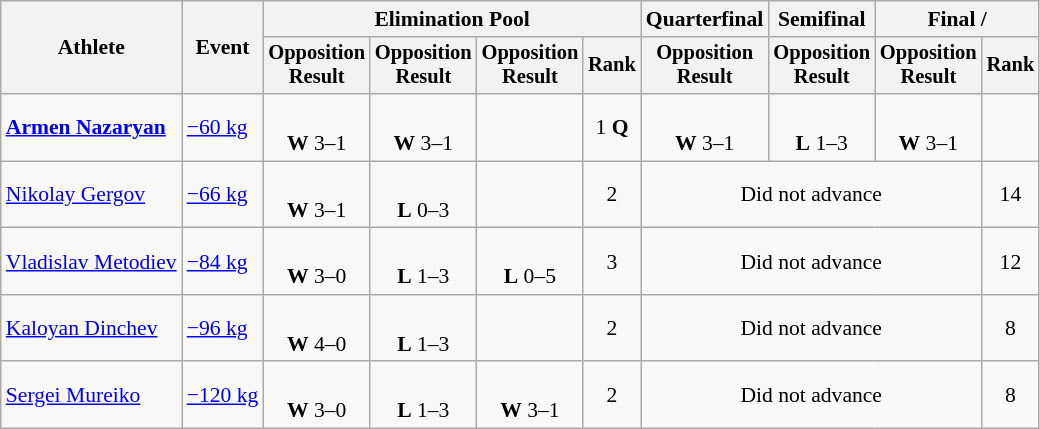<table class="wikitable" style="font-size:90%">
<tr>
<th rowspan="2">Athlete</th>
<th rowspan="2">Event</th>
<th colspan=4>Elimination Pool</th>
<th>Quarterfinal</th>
<th>Semifinal</th>
<th colspan=2>Final / </th>
</tr>
<tr style="font-size: 95%">
<th>Opposition<br>Result</th>
<th>Opposition<br>Result</th>
<th>Opposition<br>Result</th>
<th>Rank</th>
<th>Opposition<br>Result</th>
<th>Opposition<br>Result</th>
<th>Opposition<br>Result</th>
<th>Rank</th>
</tr>
<tr align=center>
<td align=left><strong><a href='#'>Armen Nazaryan</a></strong></td>
<td align=left><a href='#'>−60 kg</a></td>
<td><br><strong>W</strong> 3–1 <sup></sup></td>
<td><br><strong>W</strong> 3–1 <sup></sup></td>
<td></td>
<td>1 <strong>Q</strong></td>
<td><br><strong>W</strong> 3–1 <sup></sup></td>
<td><br><strong>L</strong> 1–3 <sup></sup></td>
<td><br><strong>W</strong> 3–1 <sup></sup></td>
<td></td>
</tr>
<tr align=center>
<td align=left><a href='#'>Nikolay Gergov</a></td>
<td align=left><a href='#'>−66 kg</a></td>
<td><br><strong>W</strong> 3–1 <sup></sup></td>
<td><br><strong>L</strong> 0–3 <sup></sup></td>
<td></td>
<td>2</td>
<td colspan=3>Did not advance</td>
<td>14</td>
</tr>
<tr align=center>
<td align=left><a href='#'>Vladislav Metodiev</a></td>
<td align=left><a href='#'>−84 kg</a></td>
<td><br><strong>W</strong> 3–0 <sup></sup></td>
<td><br><strong>L</strong> 1–3 <sup></sup></td>
<td><br><strong>L</strong> 0–5 <sup></sup></td>
<td>3</td>
<td colspan=3>Did not advance</td>
<td>12</td>
</tr>
<tr align=center>
<td align=left><a href='#'>Kaloyan Dinchev</a></td>
<td align=left><a href='#'>−96 kg</a></td>
<td><br><strong>W</strong> 4–0 <sup></sup></td>
<td><br><strong>L</strong> 1–3 <sup></sup></td>
<td></td>
<td>2</td>
<td colspan=3>Did not advance</td>
<td>8</td>
</tr>
<tr align=center>
<td align=left><a href='#'>Sergei Mureiko</a></td>
<td align=left><a href='#'>−120 kg</a></td>
<td><br><strong>W</strong> 3–0 <sup></sup></td>
<td><br><strong>L</strong> 1–3 <sup></sup></td>
<td><br><strong>W</strong> 3–1 <sup></sup></td>
<td>2</td>
<td colspan=3>Did not advance</td>
<td>8</td>
</tr>
</table>
